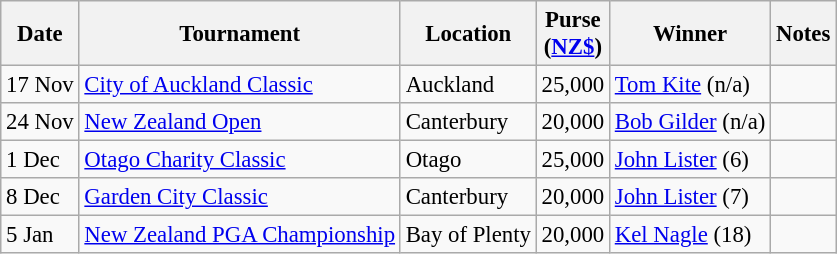<table class="wikitable" style="font-size:95%">
<tr>
<th>Date</th>
<th>Tournament</th>
<th>Location</th>
<th>Purse<br>(<a href='#'>NZ$</a>)</th>
<th>Winner</th>
<th>Notes</th>
</tr>
<tr>
<td>17 Nov</td>
<td><a href='#'>City of Auckland Classic</a></td>
<td>Auckland</td>
<td align=right>25,000</td>
<td> <a href='#'>Tom Kite</a> (n/a)</td>
<td></td>
</tr>
<tr>
<td>24 Nov</td>
<td><a href='#'>New Zealand Open</a></td>
<td>Canterbury</td>
<td align=right>20,000</td>
<td> <a href='#'>Bob Gilder</a> (n/a)</td>
<td></td>
</tr>
<tr>
<td>1 Dec</td>
<td><a href='#'>Otago Charity Classic</a></td>
<td>Otago</td>
<td align=right>25,000</td>
<td> <a href='#'>John Lister</a> (6)</td>
<td></td>
</tr>
<tr>
<td>8 Dec</td>
<td><a href='#'>Garden City Classic</a></td>
<td>Canterbury</td>
<td align=right>20,000</td>
<td> <a href='#'>John Lister</a> (7)</td>
<td></td>
</tr>
<tr>
<td>5 Jan</td>
<td><a href='#'>New Zealand PGA Championship</a></td>
<td>Bay of Plenty</td>
<td align=right>20,000</td>
<td> <a href='#'>Kel Nagle</a> (18)</td>
<td></td>
</tr>
</table>
